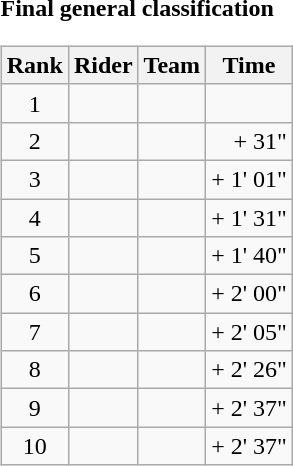<table>
<tr>
<td><strong>Final general classification</strong><br><table class="wikitable">
<tr>
<th scope="col">Rank</th>
<th scope="col">Rider</th>
<th scope="col">Team</th>
<th scope="col">Time</th>
</tr>
<tr>
<td style="text-align:center;">1</td>
<td></td>
<td></td>
<td style="text-align:right;"></td>
</tr>
<tr>
<td style="text-align:center;">2</td>
<td></td>
<td></td>
<td style="text-align:right;">+ 31"</td>
</tr>
<tr>
<td style="text-align:center;">3</td>
<td></td>
<td></td>
<td style="text-align:right;">+ 1' 01"</td>
</tr>
<tr>
<td style="text-align:center;">4</td>
<td></td>
<td></td>
<td style="text-align:right;">+ 1' 31"</td>
</tr>
<tr>
<td style="text-align:center;">5</td>
<td></td>
<td></td>
<td style="text-align:right;">+ 1' 40"</td>
</tr>
<tr>
<td style="text-align:center;">6</td>
<td></td>
<td></td>
<td style="text-align:right;">+ 2' 00"</td>
</tr>
<tr>
<td style="text-align:center;">7</td>
<td></td>
<td></td>
<td style="text-align:right;">+ 2' 05"</td>
</tr>
<tr>
<td style="text-align:center;">8</td>
<td></td>
<td></td>
<td style="text-align:right;">+ 2' 26"</td>
</tr>
<tr>
<td style="text-align:center;">9</td>
<td></td>
<td></td>
<td style="text-align:right;">+ 2' 37"</td>
</tr>
<tr>
<td style="text-align:center;">10</td>
<td></td>
<td></td>
<td style="text-align:right;">+ 2' 37"</td>
</tr>
</table>
</td>
</tr>
</table>
